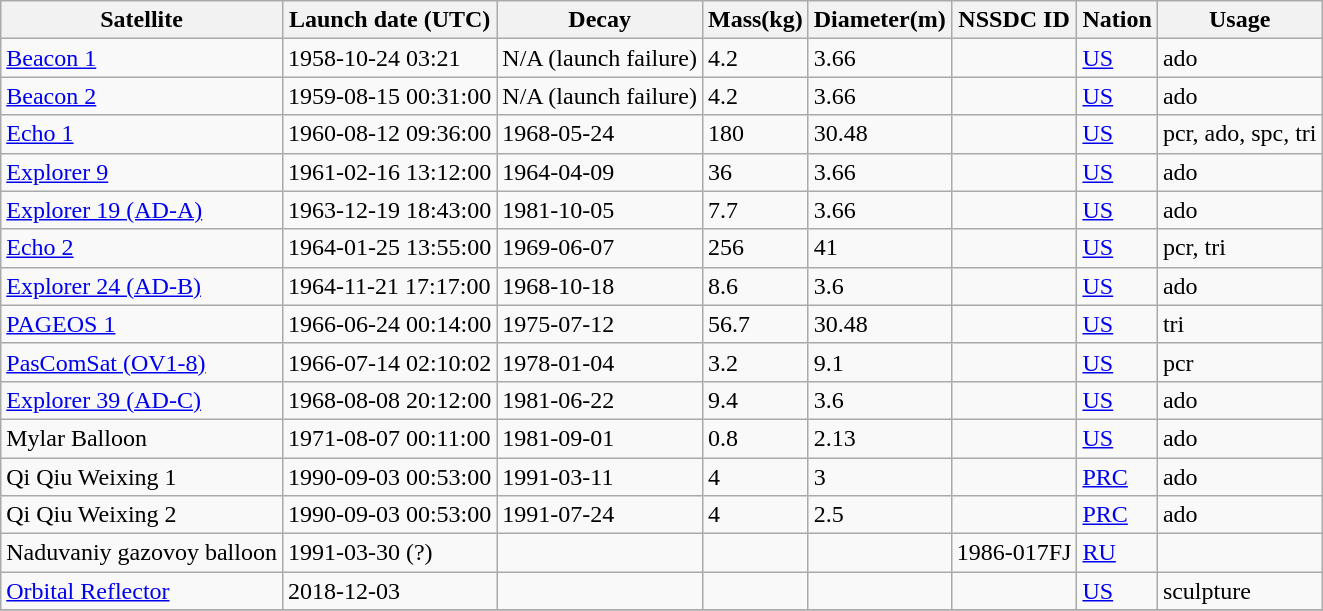<table class="wikitable">
<tr>
<th>Satellite</th>
<th>Launch date (UTC)</th>
<th>Decay</th>
<th>Mass(kg)</th>
<th>Diameter(m)</th>
<th>NSSDC ID</th>
<th>Nation</th>
<th>Usage</th>
</tr>
<tr>
<td><a href='#'>Beacon 1</a></td>
<td>1958-10-24 03:21</td>
<td>N/A (launch failure)</td>
<td>4.2</td>
<td>3.66</td>
<td></td>
<td><a href='#'>US</a></td>
<td>ado</td>
</tr>
<tr>
<td><a href='#'>Beacon 2</a></td>
<td>1959-08-15 00:31:00</td>
<td>N/A (launch failure)</td>
<td>4.2</td>
<td>3.66</td>
<td></td>
<td><a href='#'>US</a></td>
<td>ado</td>
</tr>
<tr>
<td><a href='#'>Echo 1</a></td>
<td>1960-08-12 09:36:00</td>
<td>1968-05-24</td>
<td>180</td>
<td>30.48</td>
<td></td>
<td><a href='#'>US</a></td>
<td>pcr, ado, spc, tri</td>
</tr>
<tr>
<td><a href='#'>Explorer 9</a></td>
<td>1961-02-16 13:12:00</td>
<td>1964-04-09</td>
<td>36</td>
<td>3.66</td>
<td></td>
<td><a href='#'>US</a></td>
<td>ado</td>
</tr>
<tr>
<td><a href='#'>Explorer 19 (AD-A)</a></td>
<td>1963-12-19 18:43:00</td>
<td>1981-10-05</td>
<td>7.7</td>
<td>3.66</td>
<td></td>
<td><a href='#'>US</a></td>
<td>ado</td>
</tr>
<tr>
<td><a href='#'>Echo 2</a></td>
<td>1964-01-25 13:55:00</td>
<td>1969-06-07</td>
<td>256</td>
<td>41</td>
<td></td>
<td><a href='#'>US</a></td>
<td>pcr, tri</td>
</tr>
<tr>
<td><a href='#'>Explorer 24 (AD-B)</a></td>
<td>1964-11-21 17:17:00</td>
<td>1968-10-18</td>
<td>8.6</td>
<td>3.6</td>
<td></td>
<td><a href='#'>US</a></td>
<td>ado</td>
</tr>
<tr>
<td><a href='#'>PAGEOS 1</a></td>
<td>1966-06-24 00:14:00</td>
<td>1975-07-12</td>
<td>56.7</td>
<td>30.48</td>
<td></td>
<td><a href='#'>US</a></td>
<td>tri</td>
</tr>
<tr>
<td><a href='#'>PasComSat (OV1-8)</a></td>
<td>1966-07-14 02:10:02</td>
<td>1978-01-04</td>
<td>3.2</td>
<td>9.1</td>
<td></td>
<td><a href='#'>US</a></td>
<td>pcr</td>
</tr>
<tr>
<td><a href='#'>Explorer 39 (AD-C)</a></td>
<td>1968-08-08 20:12:00</td>
<td>1981-06-22</td>
<td>9.4</td>
<td>3.6</td>
<td></td>
<td><a href='#'>US</a></td>
<td>ado</td>
</tr>
<tr>
<td>Mylar Balloon</td>
<td>1971-08-07 00:11:00</td>
<td>1981-09-01</td>
<td>0.8</td>
<td>2.13</td>
<td></td>
<td><a href='#'>US</a></td>
<td>ado</td>
</tr>
<tr>
<td>Qi Qiu Weixing 1</td>
<td>1990-09-03 00:53:00</td>
<td>1991-03-11</td>
<td>4</td>
<td>3</td>
<td></td>
<td><a href='#'>PRC</a></td>
<td>ado</td>
</tr>
<tr>
<td>Qi Qiu Weixing 2</td>
<td>1990-09-03 00:53:00</td>
<td>1991-07-24</td>
<td>4</td>
<td>2.5</td>
<td></td>
<td><a href='#'>PRC</a></td>
<td>ado</td>
</tr>
<tr>
<td>Naduvaniy gazovoy balloon</td>
<td>1991-03-30 (?)</td>
<td></td>
<td></td>
<td></td>
<td>1986-017FJ</td>
<td><a href='#'>RU</a></td>
<td></td>
</tr>
<tr>
<td><a href='#'>Orbital Reflector</a></td>
<td>2018-12-03</td>
<td></td>
<td></td>
<td></td>
<td></td>
<td><a href='#'>US</a></td>
<td>sculpture</td>
</tr>
<tr>
</tr>
</table>
